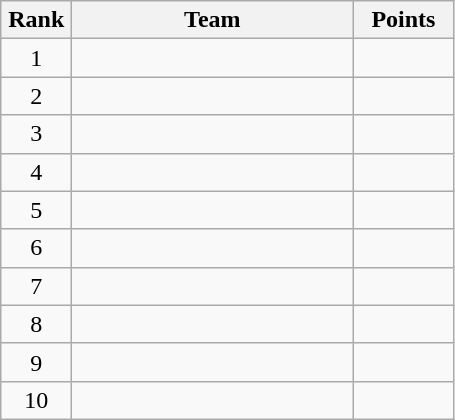<table class="wikitable" style="text-align:center;">
<tr>
<th width=40>Rank</th>
<th width=180>Team</th>
<th width=60>Points</th>
</tr>
<tr>
<td>1</td>
<td align=left></td>
<td></td>
</tr>
<tr>
<td>2</td>
<td align=left></td>
<td></td>
</tr>
<tr>
<td>3</td>
<td align=left></td>
<td></td>
</tr>
<tr>
<td>4</td>
<td align=left></td>
<td></td>
</tr>
<tr>
<td>5</td>
<td align=left></td>
<td></td>
</tr>
<tr>
<td>6</td>
<td align=left></td>
<td></td>
</tr>
<tr>
<td>7</td>
<td align=left></td>
<td></td>
</tr>
<tr>
<td>8</td>
<td align=left></td>
<td></td>
</tr>
<tr>
<td>9</td>
<td align=left></td>
<td></td>
</tr>
<tr>
<td>10</td>
<td align=left></td>
<td></td>
</tr>
</table>
